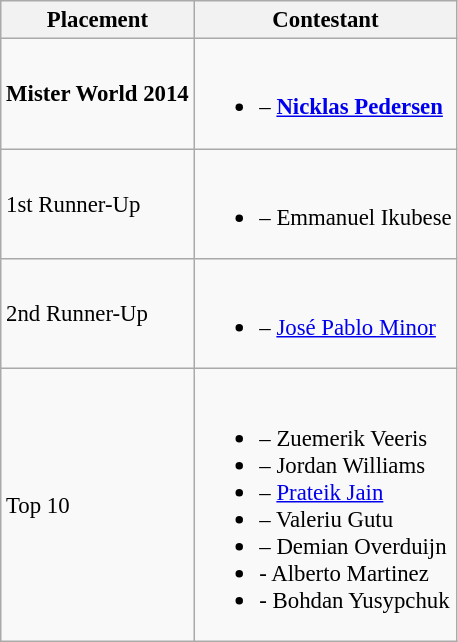<table class="wikitable sortable" style="font-size:95%;">
<tr>
<th>Placement</th>
<th>Contestant</th>
</tr>
<tr>
<td><strong>Mister World 2014</strong></td>
<td><br><ul><li><strong></strong> –  <strong> <a href='#'>Nicklas Pedersen</a></strong></li></ul></td>
</tr>
<tr>
<td>1st Runner-Up</td>
<td><br><ul><li> – Emmanuel Ikubese</li></ul></td>
</tr>
<tr>
<td>2nd Runner-Up</td>
<td><br><ul><li> – <a href='#'>José Pablo Minor</a></li></ul></td>
</tr>
<tr>
<td>Top 10</td>
<td><br><ul><li> – Zuemerik Veeris</li><li> – Jordan Williams</li><li> – <a href='#'>Prateik Jain</a></li><li> – Valeriu Gutu</li><li> – Demian Overduijn</li><li> - Alberto Martinez</li><li> - Bohdan Yusypchuk</li></ul></td>
</tr>
</table>
